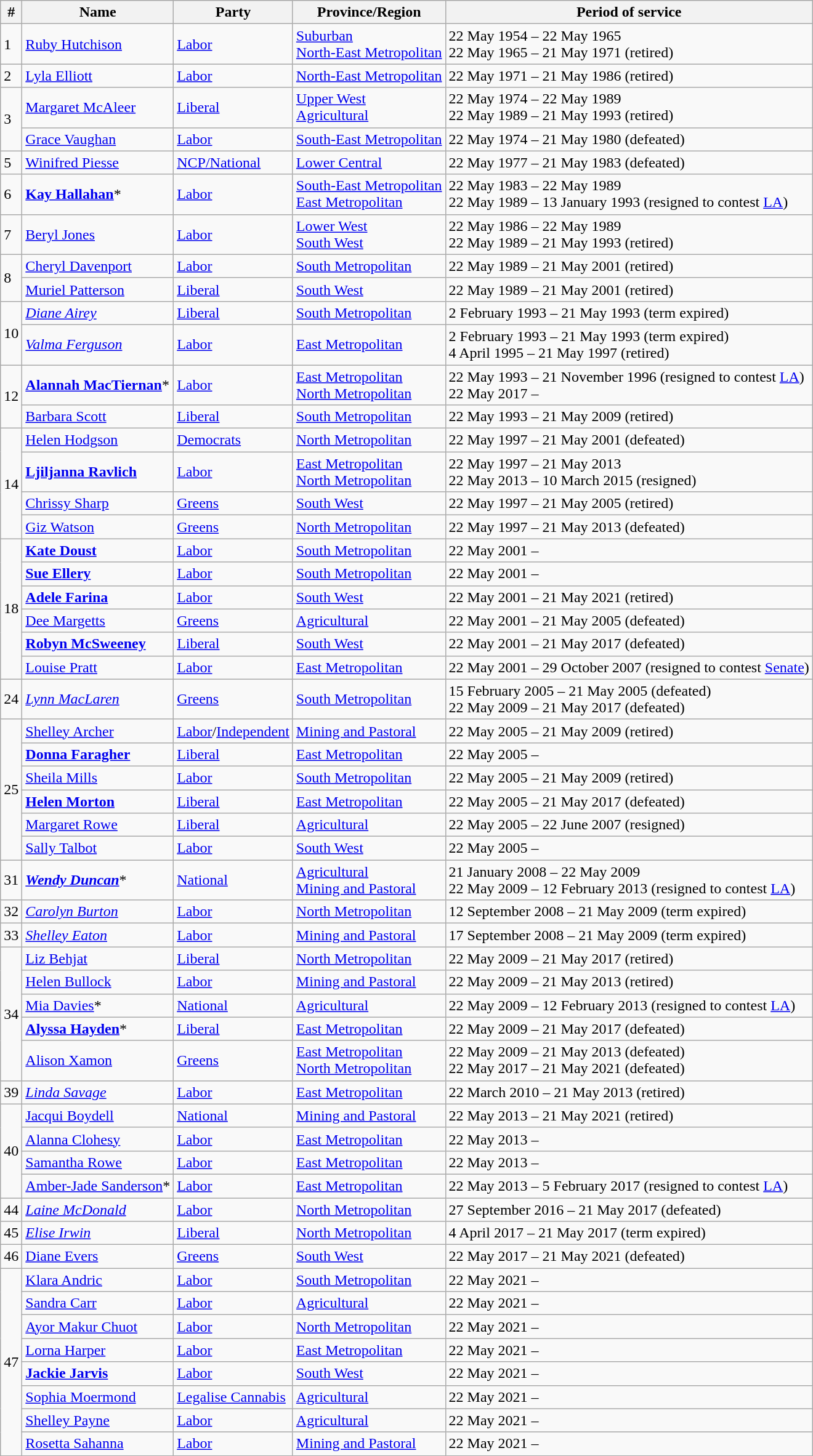<table class="wikitable">
<tr>
<th>#</th>
<th>Name</th>
<th>Party</th>
<th>Province/Region</th>
<th>Period of service</th>
</tr>
<tr>
<td>1</td>
<td><a href='#'>Ruby Hutchison</a></td>
<td><a href='#'>Labor</a></td>
<td><a href='#'>Suburban</a> <br> <a href='#'>North-East Metropolitan</a></td>
<td>22 May 1954 – 22 May 1965 <br> 22 May 1965 – 21 May 1971 (retired)</td>
</tr>
<tr>
<td>2</td>
<td><a href='#'>Lyla Elliott</a></td>
<td><a href='#'>Labor</a></td>
<td><a href='#'>North-East Metropolitan</a></td>
<td>22 May 1971 – 21 May 1986 (retired)</td>
</tr>
<tr>
<td rowspan=2>3</td>
<td><a href='#'>Margaret McAleer</a></td>
<td><a href='#'>Liberal</a></td>
<td><a href='#'>Upper West</a> <br> <a href='#'>Agricultural</a></td>
<td>22 May 1974 – 22 May 1989 <br> 22 May 1989 – 21 May 1993 (retired)</td>
</tr>
<tr>
<td><a href='#'>Grace Vaughan</a></td>
<td><a href='#'>Labor</a></td>
<td><a href='#'>South-East Metropolitan</a></td>
<td>22 May 1974 – 21 May 1980 (defeated)</td>
</tr>
<tr>
<td>5</td>
<td><a href='#'>Winifred Piesse</a></td>
<td><a href='#'>NCP/National</a></td>
<td><a href='#'>Lower Central</a></td>
<td>22 May 1977 – 21 May 1983 (defeated)</td>
</tr>
<tr>
<td>6</td>
<td><strong><a href='#'>Kay Hallahan</a></strong>*</td>
<td><a href='#'>Labor</a></td>
<td><a href='#'>South-East Metropolitan</a> <br> <a href='#'>East Metropolitan</a></td>
<td>22 May 1983 – 22 May 1989 <br> 22 May 1989 – 13 January 1993 (resigned to contest <a href='#'>LA</a>)</td>
</tr>
<tr>
<td>7</td>
<td><a href='#'>Beryl Jones</a></td>
<td><a href='#'>Labor</a></td>
<td><a href='#'>Lower West</a> <br> <a href='#'>South West</a></td>
<td>22 May 1986 – 22 May 1989 <br> 22 May 1989 – 21 May 1993 (retired)</td>
</tr>
<tr>
<td rowspan=2>8</td>
<td><a href='#'>Cheryl Davenport</a></td>
<td><a href='#'>Labor</a></td>
<td><a href='#'>South Metropolitan</a></td>
<td>22 May 1989 – 21 May 2001 (retired)</td>
</tr>
<tr>
<td><a href='#'>Muriel Patterson</a></td>
<td><a href='#'>Liberal</a></td>
<td><a href='#'>South West</a></td>
<td>22 May 1989 – 21 May 2001 (retired)</td>
</tr>
<tr>
<td rowspan=2>10</td>
<td><em><a href='#'>Diane Airey</a></em></td>
<td><a href='#'>Liberal</a></td>
<td><a href='#'>South Metropolitan</a></td>
<td>2 February 1993 – 21 May 1993 (term expired)</td>
</tr>
<tr>
<td><em><a href='#'>Valma Ferguson</a></em></td>
<td><a href='#'>Labor</a></td>
<td><a href='#'>East Metropolitan</a></td>
<td>2 February 1993 – 21 May 1993 (term expired) <br> 4 April 1995 – 21 May 1997 (retired)</td>
</tr>
<tr>
<td rowspan=2>12</td>
<td><strong><a href='#'>Alannah MacTiernan</a></strong>*</td>
<td><a href='#'>Labor</a></td>
<td><a href='#'>East Metropolitan</a> <br> <a href='#'>North Metropolitan</a></td>
<td>22 May 1993 – 21 November 1996 (resigned to contest <a href='#'>LA</a>) <br> 22 May 2017 –</td>
</tr>
<tr>
<td><a href='#'>Barbara Scott</a></td>
<td><a href='#'>Liberal</a></td>
<td><a href='#'>South Metropolitan</a></td>
<td>22 May 1993 – 21 May 2009 (retired)</td>
</tr>
<tr>
<td rowspan=4>14</td>
<td><a href='#'>Helen Hodgson</a></td>
<td><a href='#'>Democrats</a></td>
<td><a href='#'>North Metropolitan</a></td>
<td>22 May 1997 – 21 May 2001 (defeated)</td>
</tr>
<tr>
<td><strong><a href='#'>Ljiljanna Ravlich</a></strong></td>
<td><a href='#'>Labor</a></td>
<td><a href='#'>East Metropolitan</a> <br> <a href='#'>North Metropolitan</a></td>
<td>22 May 1997 – 21 May 2013 <br> 22 May 2013 – 10 March 2015 (resigned)</td>
</tr>
<tr>
<td><a href='#'>Chrissy Sharp</a></td>
<td><a href='#'>Greens</a></td>
<td><a href='#'>South West</a></td>
<td>22 May 1997 – 21 May 2005 (retired)</td>
</tr>
<tr>
<td><a href='#'>Giz Watson</a></td>
<td><a href='#'>Greens</a></td>
<td><a href='#'>North Metropolitan</a></td>
<td>22 May 1997 – 21 May 2013 (defeated)</td>
</tr>
<tr>
<td rowspan=6>18</td>
<td><strong><a href='#'>Kate Doust</a></strong></td>
<td><a href='#'>Labor</a></td>
<td><a href='#'>South Metropolitan</a></td>
<td>22 May 2001 –</td>
</tr>
<tr>
<td><strong><a href='#'>Sue Ellery</a></strong></td>
<td><a href='#'>Labor</a></td>
<td><a href='#'>South Metropolitan</a></td>
<td>22 May 2001 –</td>
</tr>
<tr>
<td><strong><a href='#'>Adele Farina</a></strong></td>
<td><a href='#'>Labor</a></td>
<td><a href='#'>South West</a></td>
<td>22 May 2001 – 21 May 2021 (retired)</td>
</tr>
<tr>
<td><a href='#'>Dee Margetts</a></td>
<td><a href='#'>Greens</a></td>
<td><a href='#'>Agricultural</a></td>
<td>22 May 2001 – 21 May 2005 (defeated)</td>
</tr>
<tr>
<td><strong><a href='#'>Robyn McSweeney</a></strong></td>
<td><a href='#'>Liberal</a></td>
<td><a href='#'>South West</a></td>
<td>22 May 2001 – 21 May 2017 (defeated)</td>
</tr>
<tr>
<td><a href='#'>Louise Pratt</a></td>
<td><a href='#'>Labor</a></td>
<td><a href='#'>East Metropolitan</a></td>
<td>22 May 2001 – 29 October 2007 (resigned to contest <a href='#'>Senate</a>)</td>
</tr>
<tr>
<td>24</td>
<td><em><a href='#'>Lynn MacLaren</a></em></td>
<td><a href='#'>Greens</a></td>
<td><a href='#'>South Metropolitan</a></td>
<td>15 February 2005 – 21 May 2005 (defeated) <br> 22 May 2009 – 21 May 2017 (defeated)</td>
</tr>
<tr>
<td rowspan=6>25</td>
<td><a href='#'>Shelley Archer</a></td>
<td><a href='#'>Labor</a>/<a href='#'>Independent</a></td>
<td><a href='#'>Mining and Pastoral</a></td>
<td>22 May 2005 – 21 May 2009 (retired)</td>
</tr>
<tr>
<td><strong><a href='#'>Donna Faragher</a></strong></td>
<td><a href='#'>Liberal</a></td>
<td><a href='#'>East Metropolitan</a></td>
<td>22 May 2005 –</td>
</tr>
<tr>
<td><a href='#'>Sheila Mills</a></td>
<td><a href='#'>Labor</a></td>
<td><a href='#'>South Metropolitan</a></td>
<td>22 May 2005 – 21 May 2009 (retired)</td>
</tr>
<tr>
<td><strong><a href='#'>Helen Morton</a></strong></td>
<td><a href='#'>Liberal</a></td>
<td><a href='#'>East Metropolitan</a></td>
<td>22 May 2005 – 21 May 2017 (defeated)</td>
</tr>
<tr>
<td><a href='#'>Margaret Rowe</a></td>
<td><a href='#'>Liberal</a></td>
<td><a href='#'>Agricultural</a></td>
<td>22 May 2005 – 22 June 2007 (resigned)</td>
</tr>
<tr>
<td><a href='#'>Sally Talbot</a></td>
<td><a href='#'>Labor</a></td>
<td><a href='#'>South West</a></td>
<td>22 May 2005 –</td>
</tr>
<tr>
<td>31</td>
<td><strong><em><a href='#'>Wendy Duncan</a></em></strong>*</td>
<td><a href='#'>National</a></td>
<td><a href='#'>Agricultural</a> <br> <a href='#'>Mining and Pastoral</a></td>
<td>21 January 2008 – 22 May 2009 <br> 22 May 2009 – 12 February 2013 (resigned to contest <a href='#'>LA</a>)</td>
</tr>
<tr>
<td>32</td>
<td><em><a href='#'>Carolyn Burton</a></em></td>
<td><a href='#'>Labor</a></td>
<td><a href='#'>North Metropolitan</a></td>
<td>12 September 2008 – 21 May 2009 (term expired)</td>
</tr>
<tr>
<td>33</td>
<td><em><a href='#'>Shelley Eaton</a></em></td>
<td><a href='#'>Labor</a></td>
<td><a href='#'>Mining and Pastoral</a></td>
<td>17 September 2008 – 21 May 2009 (term expired)</td>
</tr>
<tr>
<td rowspan=5>34</td>
<td><a href='#'>Liz Behjat</a></td>
<td><a href='#'>Liberal</a></td>
<td><a href='#'>North Metropolitan</a></td>
<td>22 May 2009 – 21 May 2017 (retired)</td>
</tr>
<tr>
<td><a href='#'>Helen Bullock</a></td>
<td><a href='#'>Labor</a></td>
<td><a href='#'>Mining and Pastoral</a></td>
<td>22 May 2009 – 21 May 2013 (retired)</td>
</tr>
<tr>
<td><a href='#'>Mia Davies</a>*</td>
<td><a href='#'>National</a></td>
<td><a href='#'>Agricultural</a></td>
<td>22 May 2009 – 12 February 2013 (resigned to contest <a href='#'>LA</a>)</td>
</tr>
<tr>
<td><strong><a href='#'>Alyssa Hayden</a></strong>*</td>
<td><a href='#'>Liberal</a></td>
<td><a href='#'>East Metropolitan</a></td>
<td>22 May 2009 – 21 May 2017 (defeated)</td>
</tr>
<tr>
<td><a href='#'>Alison Xamon</a></td>
<td><a href='#'>Greens</a></td>
<td><a href='#'>East Metropolitan</a> <br> <a href='#'>North Metropolitan</a></td>
<td>22 May 2009 – 21 May 2013 (defeated) <br> 22 May 2017 – 21 May 2021 (defeated)</td>
</tr>
<tr>
<td>39</td>
<td><em><a href='#'>Linda Savage</a></em></td>
<td><a href='#'>Labor</a></td>
<td><a href='#'>East Metropolitan</a></td>
<td>22 March 2010 – 21 May 2013 (retired)</td>
</tr>
<tr>
<td rowspan=4>40</td>
<td><a href='#'>Jacqui Boydell</a></td>
<td><a href='#'>National</a></td>
<td><a href='#'>Mining and Pastoral</a></td>
<td>22 May 2013 – 21 May 2021 (retired)</td>
</tr>
<tr>
<td><a href='#'>Alanna Clohesy</a></td>
<td><a href='#'>Labor</a></td>
<td><a href='#'>East Metropolitan</a></td>
<td>22 May 2013 –</td>
</tr>
<tr>
<td><a href='#'>Samantha Rowe</a></td>
<td><a href='#'>Labor</a></td>
<td><a href='#'>East Metropolitan</a></td>
<td>22 May 2013 –</td>
</tr>
<tr>
<td><a href='#'>Amber-Jade Sanderson</a>*</td>
<td><a href='#'>Labor</a></td>
<td><a href='#'>East Metropolitan</a></td>
<td>22 May 2013 – 5 February 2017 (resigned to contest <a href='#'>LA</a>)</td>
</tr>
<tr>
<td>44</td>
<td><em><a href='#'>Laine McDonald</a></em></td>
<td><a href='#'>Labor</a></td>
<td><a href='#'>North Metropolitan</a></td>
<td>27 September 2016 – 21 May 2017 (defeated)</td>
</tr>
<tr>
<td>45</td>
<td><em><a href='#'>Elise Irwin</a></em></td>
<td><a href='#'>Liberal</a></td>
<td><a href='#'>North Metropolitan</a></td>
<td>4 April 2017 – 21 May 2017 (term expired)</td>
</tr>
<tr>
<td>46</td>
<td><a href='#'>Diane Evers</a></td>
<td><a href='#'>Greens</a></td>
<td><a href='#'>South West</a></td>
<td>22 May 2017 – 21 May 2021 (defeated)</td>
</tr>
<tr>
<td rowspan=8>47</td>
<td><a href='#'>Klara Andric</a></td>
<td><a href='#'>Labor</a></td>
<td><a href='#'>South Metropolitan</a></td>
<td>22 May 2021 –</td>
</tr>
<tr>
<td><a href='#'>Sandra Carr</a></td>
<td><a href='#'>Labor</a></td>
<td><a href='#'>Agricultural</a></td>
<td>22 May 2021 –</td>
</tr>
<tr>
<td><a href='#'>Ayor Makur Chuot</a></td>
<td><a href='#'>Labor</a></td>
<td><a href='#'>North Metropolitan</a></td>
<td>22 May 2021 –</td>
</tr>
<tr>
<td><a href='#'>Lorna Harper</a></td>
<td><a href='#'>Labor</a></td>
<td><a href='#'>East Metropolitan</a></td>
<td>22 May 2021 –</td>
</tr>
<tr>
<td><strong><a href='#'>Jackie Jarvis</a></strong></td>
<td><a href='#'>Labor</a></td>
<td><a href='#'>South West</a></td>
<td>22 May 2021 –</td>
</tr>
<tr>
<td><a href='#'>Sophia Moermond</a></td>
<td><a href='#'>Legalise Cannabis</a></td>
<td><a href='#'>Agricultural</a></td>
<td>22 May 2021 –</td>
</tr>
<tr>
<td><a href='#'>Shelley Payne</a></td>
<td><a href='#'>Labor</a></td>
<td><a href='#'>Agricultural</a></td>
<td>22 May 2021 –</td>
</tr>
<tr>
<td><a href='#'>Rosetta Sahanna</a></td>
<td><a href='#'>Labor</a></td>
<td><a href='#'>Mining and Pastoral</a></td>
<td>22 May 2021 –</td>
</tr>
</table>
